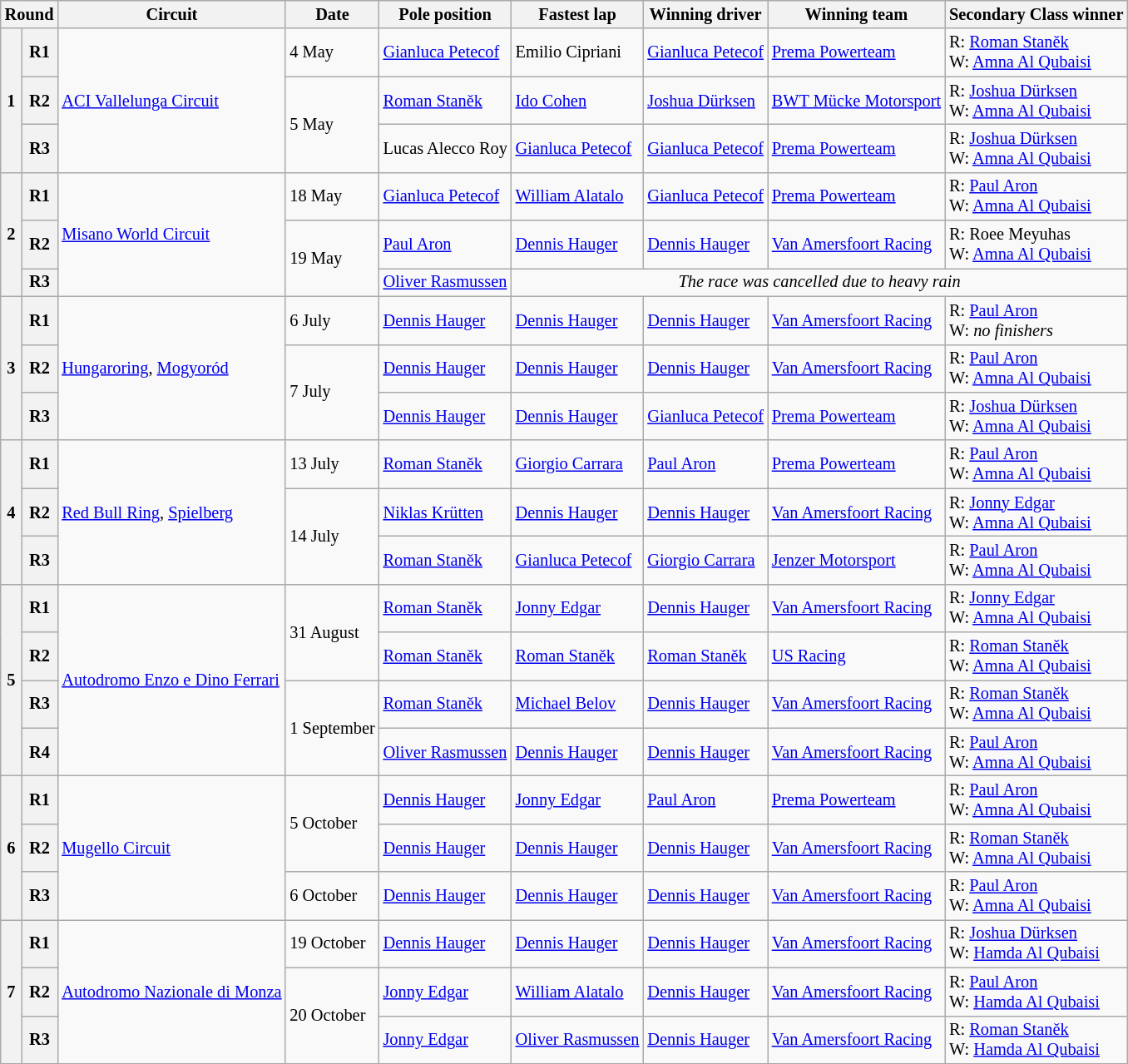<table class="wikitable" style="font-size: 85%">
<tr>
<th colspan=2>Round</th>
<th>Circuit</th>
<th>Date</th>
<th>Pole position</th>
<th>Fastest lap</th>
<th>Winning driver</th>
<th>Winning team</th>
<th>Secondary Class winner</th>
</tr>
<tr>
<th rowspan=3>1</th>
<th>R1</th>
<td rowspan=3> <a href='#'>ACI Vallelunga Circuit</a></td>
<td>4 May</td>
<td> <a href='#'>Gianluca Petecof</a></td>
<td> Emilio Cipriani</td>
<td> <a href='#'>Gianluca Petecof</a></td>
<td> <a href='#'>Prema Powerteam</a></td>
<td nowrap>R:  <a href='#'>Roman Staněk</a><br>W:  <a href='#'>Amna Al Qubaisi</a></td>
</tr>
<tr>
<th>R2</th>
<td rowspan=2>5 May</td>
<td> <a href='#'>Roman Staněk</a></td>
<td> <a href='#'>Ido Cohen</a></td>
<td nowrap> <a href='#'>Joshua Dürksen</a></td>
<td nowrap> <a href='#'>BWT Mücke Motorsport</a></td>
<td>R:  <a href='#'>Joshua Dürksen</a><br>W:  <a href='#'>Amna Al Qubaisi</a></td>
</tr>
<tr>
<th>R3</th>
<td nowrap> Lucas Alecco Roy</td>
<td nowrap> <a href='#'>Gianluca Petecof</a></td>
<td nowrap> <a href='#'>Gianluca Petecof</a></td>
<td> <a href='#'>Prema Powerteam</a></td>
<td>R:  <a href='#'>Joshua Dürksen</a><br>W:  <a href='#'>Amna Al Qubaisi</a></td>
</tr>
<tr>
<th rowspan=3>2</th>
<th>R1</th>
<td rowspan=3> <a href='#'>Misano World Circuit</a></td>
<td>18 May</td>
<td> <a href='#'>Gianluca Petecof</a></td>
<td> <a href='#'>William Alatalo</a></td>
<td> <a href='#'>Gianluca Petecof</a></td>
<td> <a href='#'>Prema Powerteam</a></td>
<td>R:  <a href='#'>Paul Aron</a><br>W:  <a href='#'>Amna Al Qubaisi</a></td>
</tr>
<tr>
<th>R2</th>
<td rowspan=2>19 May</td>
<td> <a href='#'>Paul Aron</a></td>
<td> <a href='#'>Dennis Hauger</a></td>
<td> <a href='#'>Dennis Hauger</a></td>
<td> <a href='#'>Van Amersfoort Racing</a></td>
<td>R:  Roee Meyuhas<br>W:  <a href='#'>Amna Al Qubaisi</a></td>
</tr>
<tr>
<th>R3</th>
<td> <a href='#'>Oliver Rasmussen</a></td>
<td colspan=4 align=center><em>The race was cancelled due to heavy rain</em></td>
</tr>
<tr>
<th rowspan=3>3</th>
<th>R1</th>
<td rowspan=3> <a href='#'>Hungaroring</a>, <a href='#'>Mogyoród</a></td>
<td>6 July</td>
<td> <a href='#'>Dennis Hauger</a></td>
<td> <a href='#'>Dennis Hauger</a></td>
<td> <a href='#'>Dennis Hauger</a></td>
<td> <a href='#'>Van Amersfoort Racing</a></td>
<td>R:  <a href='#'>Paul Aron</a><br>W: <em>no finishers</em></td>
</tr>
<tr>
<th>R2</th>
<td rowspan=2>7 July</td>
<td> <a href='#'>Dennis Hauger</a></td>
<td> <a href='#'>Dennis Hauger</a></td>
<td> <a href='#'>Dennis Hauger</a></td>
<td> <a href='#'>Van Amersfoort Racing</a></td>
<td>R:  <a href='#'>Paul Aron</a><br>W:  <a href='#'>Amna Al Qubaisi</a></td>
</tr>
<tr>
<th>R3</th>
<td> <a href='#'>Dennis Hauger</a></td>
<td> <a href='#'>Dennis Hauger</a></td>
<td> <a href='#'>Gianluca Petecof</a></td>
<td> <a href='#'>Prema Powerteam</a></td>
<td>R:  <a href='#'>Joshua Dürksen</a><br>W:  <a href='#'>Amna Al Qubaisi</a></td>
</tr>
<tr>
<th rowspan=3>4</th>
<th>R1</th>
<td rowspan=3> <a href='#'>Red Bull Ring</a>, <a href='#'>Spielberg</a></td>
<td>13 July</td>
<td> <a href='#'>Roman Staněk</a></td>
<td> <a href='#'>Giorgio Carrara</a></td>
<td> <a href='#'>Paul Aron</a></td>
<td> <a href='#'>Prema Powerteam</a></td>
<td>R:  <a href='#'>Paul Aron</a><br>W:  <a href='#'>Amna Al Qubaisi</a></td>
</tr>
<tr>
<th>R2</th>
<td rowspan=2>14 July</td>
<td> <a href='#'>Niklas Krütten</a></td>
<td> <a href='#'>Dennis Hauger</a></td>
<td> <a href='#'>Dennis Hauger</a></td>
<td> <a href='#'>Van Amersfoort Racing</a></td>
<td>R:  <a href='#'>Jonny Edgar</a><br>W:  <a href='#'>Amna Al Qubaisi</a></td>
</tr>
<tr>
<th>R3</th>
<td> <a href='#'>Roman Staněk</a></td>
<td> <a href='#'>Gianluca Petecof</a></td>
<td> <a href='#'>Giorgio Carrara</a></td>
<td> <a href='#'>Jenzer Motorsport</a></td>
<td>R:  <a href='#'>Paul Aron</a><br>W:  <a href='#'>Amna Al Qubaisi</a></td>
</tr>
<tr>
<th rowspan=4>5</th>
<th>R1</th>
<td rowspan=4 nowrap> <a href='#'>Autodromo Enzo e Dino Ferrari</a></td>
<td rowspan=2>31 August</td>
<td> <a href='#'>Roman Staněk</a></td>
<td> <a href='#'>Jonny Edgar</a></td>
<td> <a href='#'>Dennis Hauger</a></td>
<td> <a href='#'>Van Amersfoort Racing</a></td>
<td>R:  <a href='#'>Jonny Edgar</a><br>W:  <a href='#'>Amna Al Qubaisi</a></td>
</tr>
<tr>
<th>R2</th>
<td> <a href='#'>Roman Staněk</a></td>
<td> <a href='#'>Roman Staněk</a></td>
<td> <a href='#'>Roman Staněk</a></td>
<td> <a href='#'>US Racing</a></td>
<td>R:  <a href='#'>Roman Staněk</a><br>W:  <a href='#'>Amna Al Qubaisi</a></td>
</tr>
<tr>
<th>R3</th>
<td rowspan=2 nowrap>1 September</td>
<td> <a href='#'>Roman Staněk</a></td>
<td> <a href='#'>Michael Belov</a></td>
<td> <a href='#'>Dennis Hauger</a></td>
<td> <a href='#'>Van Amersfoort Racing</a></td>
<td>R:  <a href='#'>Roman Staněk</a><br>W:  <a href='#'>Amna Al Qubaisi</a></td>
</tr>
<tr>
<th>R4</th>
<td> <a href='#'>Oliver Rasmussen</a></td>
<td> <a href='#'>Dennis Hauger</a></td>
<td> <a href='#'>Dennis Hauger</a></td>
<td> <a href='#'>Van Amersfoort Racing</a></td>
<td>R:  <a href='#'>Paul Aron</a><br>W:  <a href='#'>Amna Al Qubaisi</a></td>
</tr>
<tr>
<th rowspan=3>6</th>
<th>R1</th>
<td rowspan=3> <a href='#'>Mugello Circuit</a></td>
<td rowspan=2>5 October</td>
<td> <a href='#'>Dennis Hauger</a></td>
<td> <a href='#'>Jonny Edgar</a></td>
<td> <a href='#'>Paul Aron</a></td>
<td> <a href='#'>Prema Powerteam</a></td>
<td>R:  <a href='#'>Paul Aron</a><br>W:  <a href='#'>Amna Al Qubaisi</a></td>
</tr>
<tr>
<th>R2</th>
<td> <a href='#'>Dennis Hauger</a></td>
<td> <a href='#'>Dennis Hauger</a></td>
<td> <a href='#'>Dennis Hauger</a></td>
<td> <a href='#'>Van Amersfoort Racing</a></td>
<td>R:  <a href='#'>Roman Staněk</a><br>W:  <a href='#'>Amna Al Qubaisi</a></td>
</tr>
<tr>
<th>R3</th>
<td>6 October</td>
<td> <a href='#'>Dennis Hauger</a></td>
<td> <a href='#'>Dennis Hauger</a></td>
<td> <a href='#'>Dennis Hauger</a></td>
<td> <a href='#'>Van Amersfoort Racing</a></td>
<td>R:  <a href='#'>Paul Aron</a><br>W:  <a href='#'>Amna Al Qubaisi</a></td>
</tr>
<tr>
<th rowspan=3>7</th>
<th>R1</th>
<td rowspan=3 nowrap> <a href='#'>Autodromo Nazionale di Monza</a></td>
<td>19 October</td>
<td> <a href='#'>Dennis Hauger</a></td>
<td> <a href='#'>Dennis Hauger</a></td>
<td> <a href='#'>Dennis Hauger</a></td>
<td> <a href='#'>Van Amersfoort Racing</a></td>
<td nowrap>R:  <a href='#'>Joshua Dürksen</a><br>W:  <a href='#'>Hamda Al Qubaisi</a></td>
</tr>
<tr>
<th>R2</th>
<td rowspan=2>20 October</td>
<td> <a href='#'>Jonny Edgar</a></td>
<td> <a href='#'>William Alatalo</a></td>
<td> <a href='#'>Dennis Hauger</a></td>
<td> <a href='#'>Van Amersfoort Racing</a></td>
<td>R:  <a href='#'>Paul Aron</a><br>W:  <a href='#'>Hamda Al Qubaisi</a></td>
</tr>
<tr>
<th>R3</th>
<td> <a href='#'>Jonny Edgar</a></td>
<td nowrap> <a href='#'>Oliver Rasmussen</a></td>
<td> <a href='#'>Dennis Hauger</a></td>
<td> <a href='#'>Van Amersfoort Racing</a></td>
<td>R:  <a href='#'>Roman Staněk</a><br>W:  <a href='#'>Hamda Al Qubaisi</a></td>
</tr>
</table>
